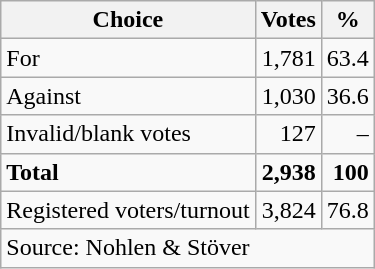<table class=wikitable style=text-align:right>
<tr>
<th>Choice</th>
<th>Votes</th>
<th>%</th>
</tr>
<tr>
<td align=left>For</td>
<td>1,781</td>
<td>63.4</td>
</tr>
<tr>
<td align=left>Against</td>
<td>1,030</td>
<td>36.6</td>
</tr>
<tr>
<td align=left>Invalid/blank votes</td>
<td>127</td>
<td>–</td>
</tr>
<tr>
<td align=left><strong>Total</strong></td>
<td><strong>2,938</strong></td>
<td><strong>100</strong></td>
</tr>
<tr>
<td align=left>Registered voters/turnout</td>
<td>3,824</td>
<td>76.8</td>
</tr>
<tr>
<td align=left colspan=3>Source: Nohlen & Stöver</td>
</tr>
</table>
